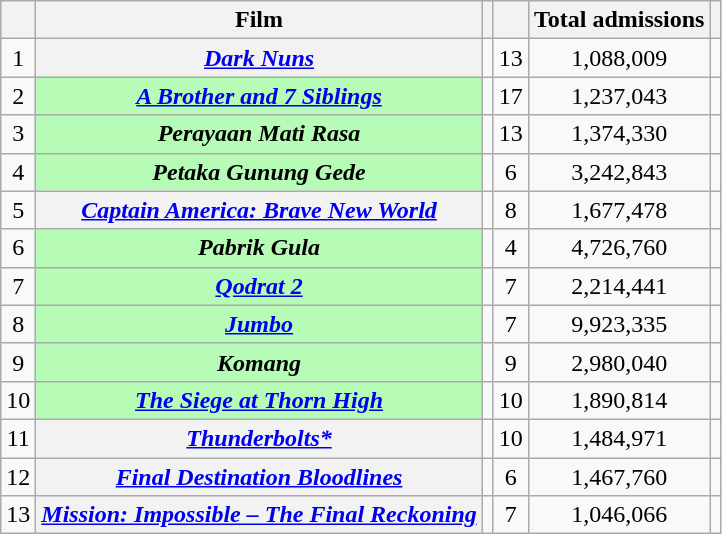<table class="wikitable sortable plainrowheaders" style="text-align:center;">
<tr>
<th></th>
<th>Film</th>
<th></th>
<th></th>
<th>Total admissions<br></th>
<th class="unsortable"></th>
</tr>
<tr>
<td>1</td>
<th scope="row"><em><a href='#'>Dark Nuns</a></em></th>
<td></td>
<td>13</td>
<td>1,088,009</td>
<td></td>
</tr>
<tr>
<td>2</td>
<th scope="row" style="background:#b6fcb6;"><em><a href='#'>A Brother and 7 Siblings</a></em></th>
<td></td>
<td>17</td>
<td>1,237,043</td>
<td></td>
</tr>
<tr>
<td>3</td>
<th scope="row" style="background:#b6fcb6;"><em>Perayaan Mati Rasa</em></th>
<td></td>
<td>13</td>
<td>1,374,330</td>
<td></td>
</tr>
<tr>
<td>4</td>
<th scope="row" style="background:#b6fcb6;"><em>Petaka Gunung Gede</em></th>
<td></td>
<td>6</td>
<td>3,242,843</td>
<td></td>
</tr>
<tr>
<td>5</td>
<th scope="row"><em><a href='#'>Captain America: Brave New World</a></em></th>
<td></td>
<td>8</td>
<td>1,677,478</td>
<td></td>
</tr>
<tr>
<td>6</td>
<th scope="row" style="background:#b6fcb6;"><em>Pabrik Gula</em></th>
<td></td>
<td>4</td>
<td>4,726,760</td>
<td></td>
</tr>
<tr>
<td>7</td>
<th scope="row" style="background:#b6fcb6;"><em><a href='#'>Qodrat 2</a></em></th>
<td></td>
<td>7</td>
<td>2,214,441</td>
<td></td>
</tr>
<tr>
<td>8</td>
<th scope="row" style="background:#b6fcb6;"><em><a href='#'>Jumbo</a></em></th>
<td></td>
<td>7</td>
<td>9,923,335</td>
<td></td>
</tr>
<tr>
<td>9</td>
<th scope="row" style="background:#b6fcb6;"><em>Komang</em></th>
<td></td>
<td>9</td>
<td>2,980,040</td>
<td></td>
</tr>
<tr>
<td>10</td>
<th scope="row" style="background:#b6fcb6;"><em><a href='#'>The Siege at Thorn High</a></em></th>
<td></td>
<td>10</td>
<td>1,890,814</td>
<td></td>
</tr>
<tr>
<td>11</td>
<th scope="row"><em><a href='#'>Thunderbolts*</a></em></th>
<td></td>
<td>10</td>
<td>1,484,971</td>
<td></td>
</tr>
<tr>
<td>12</td>
<th scope="row"><em><a href='#'>Final Destination Bloodlines</a></em></th>
<td></td>
<td>6</td>
<td>1,467,760</td>
<td></td>
</tr>
<tr>
<td>13</td>
<th scope="row"><em><a href='#'>Mission: Impossible – The Final Reckoning</a></em></th>
<td></td>
<td>7</td>
<td>1,046,066</td>
<td></td>
</tr>
</table>
